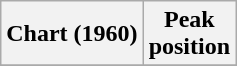<table class="wikitable sortable plainrowheaders" style="text-align:center">
<tr>
<th>Chart (1960)</th>
<th>Peak<br>position</th>
</tr>
<tr>
</tr>
</table>
